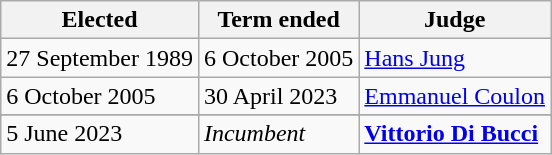<table class="wikitable">
<tr>
<th>Elected</th>
<th>Term ended</th>
<th>Judge</th>
</tr>
<tr>
<td>27 September 1989</td>
<td>6 October 2005</td>
<td> <a href='#'>Hans Jung</a></td>
</tr>
<tr>
<td>6 October 2005</td>
<td>30 April 2023</td>
<td> <a href='#'>Emmanuel Coulon</a></td>
</tr>
<tr>
</tr>
<tr>
<td>5 June 2023</td>
<td><em>Incumbent</em></td>
<td><strong> <a href='#'>Vittorio Di Bucci</a></strong></td>
</tr>
</table>
